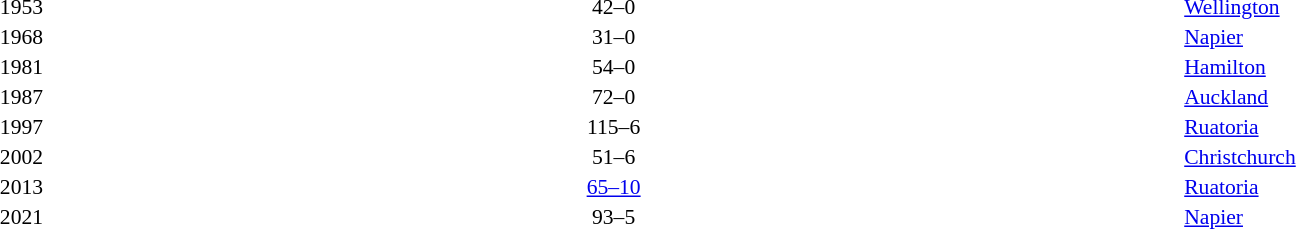<table style="width:100%;" cellspacing="1">
<tr>
<th width=15%></th>
<th width=25%></th>
<th width=10%></th>
<th width=25%></th>
</tr>
<tr style=font-size:90%>
<td align=right>1953</td>
<td align=right> </td>
<td align=center>42–0</td>
<td> </td>
<td><a href='#'>Wellington</a></td>
</tr>
<tr style=font-size:90%>
<td align=right>1968</td>
<td align=right> </td>
<td align=center>31–0</td>
<td> </td>
<td><a href='#'>Napier</a></td>
</tr>
<tr style=font-size:90%>
<td align=right>1981</td>
<td align=right> </td>
<td align=center>54–0</td>
<td> </td>
<td><a href='#'>Hamilton</a></td>
</tr>
<tr style=font-size:90%>
<td align=right>1987</td>
<td align=right> </td>
<td align=center>72–0</td>
<td> </td>
<td><a href='#'>Auckland</a></td>
</tr>
<tr style=font-size:90%>
<td align=right>1997</td>
<td align=right> </td>
<td align=center>115–6</td>
<td> </td>
<td><a href='#'>Ruatoria</a></td>
</tr>
<tr style=font-size:90%>
<td align=right>2002</td>
<td align=right> </td>
<td align=center>51–6</td>
<td> </td>
<td><a href='#'>Christchurch</a></td>
</tr>
<tr style=font-size:90%>
<td align=right>2013</td>
<td align=right> </td>
<td align=center><a href='#'>65–10</a></td>
<td> </td>
<td><a href='#'>Ruatoria</a></td>
</tr>
<tr style=font-size:90%>
<td align=right>2021</td>
<td align=right> </td>
<td align=center>93–5</td>
<td> </td>
<td><a href='#'>Napier</a></td>
</tr>
</table>
